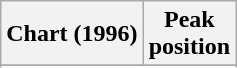<table class="wikitable plainrowheaders">
<tr>
<th>Chart (1996)</th>
<th>Peak<br>position</th>
</tr>
<tr>
</tr>
<tr>
</tr>
</table>
